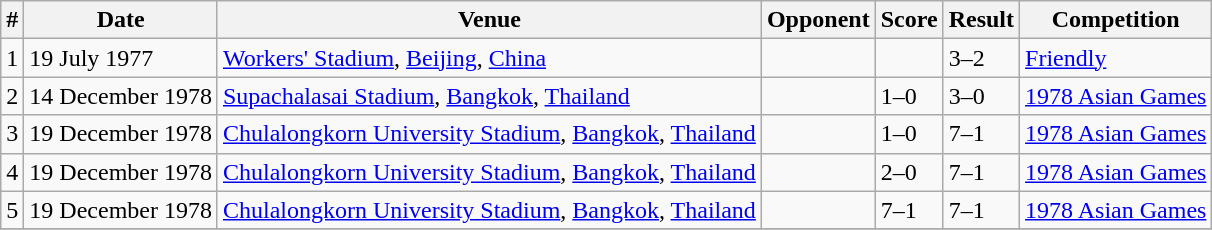<table class="wikitable">
<tr>
<th>#</th>
<th>Date</th>
<th>Venue</th>
<th>Opponent</th>
<th>Score</th>
<th>Result</th>
<th>Competition</th>
</tr>
<tr>
<td>1</td>
<td>19 July 1977</td>
<td><a href='#'>Workers' Stadium</a>, <a href='#'>Beijing</a>, <a href='#'>China</a></td>
<td></td>
<td></td>
<td>3–2</td>
<td><a href='#'>Friendly</a></td>
</tr>
<tr>
<td>2</td>
<td>14 December 1978</td>
<td><a href='#'>Supachalasai Stadium</a>, <a href='#'>Bangkok</a>, <a href='#'>Thailand</a></td>
<td></td>
<td>1–0</td>
<td>3–0</td>
<td><a href='#'>1978 Asian Games</a></td>
</tr>
<tr>
<td>3</td>
<td>19 December 1978</td>
<td><a href='#'>Chulalongkorn University Stadium</a>, <a href='#'>Bangkok</a>, <a href='#'>Thailand</a></td>
<td></td>
<td>1–0</td>
<td>7–1</td>
<td><a href='#'>1978 Asian Games</a></td>
</tr>
<tr>
<td>4</td>
<td>19 December 1978</td>
<td><a href='#'>Chulalongkorn University Stadium</a>, <a href='#'>Bangkok</a>, <a href='#'>Thailand</a></td>
<td></td>
<td>2–0</td>
<td>7–1</td>
<td><a href='#'>1978 Asian Games</a></td>
</tr>
<tr>
<td>5</td>
<td>19 December 1978</td>
<td><a href='#'>Chulalongkorn University Stadium</a>, <a href='#'>Bangkok</a>, <a href='#'>Thailand</a></td>
<td></td>
<td>7–1</td>
<td>7–1</td>
<td><a href='#'>1978 Asian Games</a></td>
</tr>
<tr>
</tr>
</table>
